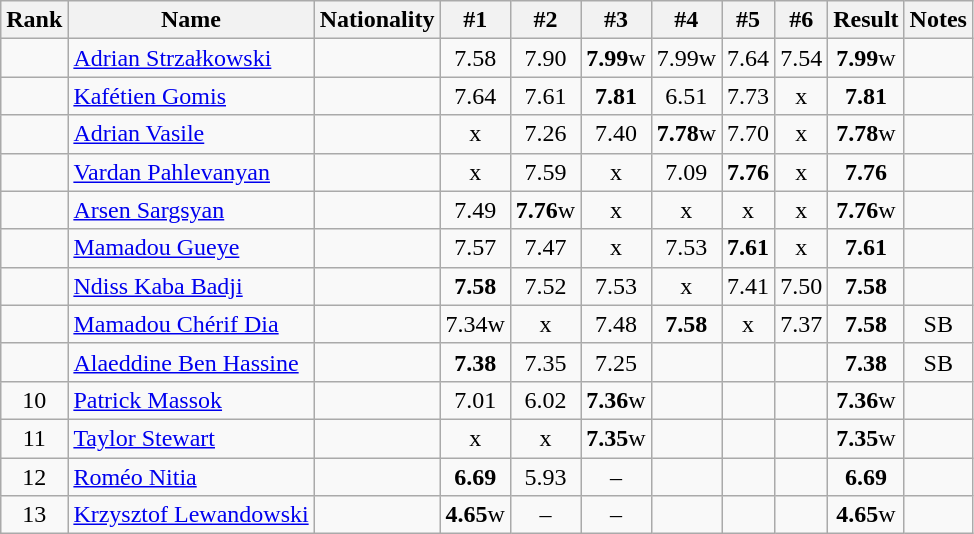<table class="wikitable sortable" style="text-align:center">
<tr>
<th>Rank</th>
<th>Name</th>
<th>Nationality</th>
<th>#1</th>
<th>#2</th>
<th>#3</th>
<th>#4</th>
<th>#5</th>
<th>#6</th>
<th>Result</th>
<th>Notes</th>
</tr>
<tr>
<td></td>
<td align=left><a href='#'>Adrian Strzałkowski</a></td>
<td align=left></td>
<td>7.58</td>
<td>7.90</td>
<td><strong>7.99</strong>w</td>
<td>7.99w</td>
<td>7.64</td>
<td>7.54</td>
<td><strong>7.99</strong>w</td>
<td></td>
</tr>
<tr>
<td></td>
<td align=left><a href='#'>Kafétien Gomis</a></td>
<td align=left></td>
<td>7.64</td>
<td>7.61</td>
<td><strong>7.81</strong></td>
<td>6.51</td>
<td>7.73</td>
<td>x</td>
<td><strong>7.81</strong></td>
<td></td>
</tr>
<tr>
<td></td>
<td align=left><a href='#'>Adrian Vasile</a></td>
<td align=left></td>
<td>x</td>
<td>7.26</td>
<td>7.40</td>
<td><strong>7.78</strong>w</td>
<td>7.70</td>
<td>x</td>
<td><strong>7.78</strong>w</td>
<td></td>
</tr>
<tr>
<td></td>
<td align=left><a href='#'>Vardan Pahlevanyan</a></td>
<td align=left></td>
<td>x</td>
<td>7.59</td>
<td>x</td>
<td>7.09</td>
<td><strong>7.76</strong></td>
<td>x</td>
<td><strong>7.76</strong></td>
<td></td>
</tr>
<tr>
<td></td>
<td align=left><a href='#'>Arsen Sargsyan</a></td>
<td align=left></td>
<td>7.49</td>
<td><strong>7.76</strong>w</td>
<td>x</td>
<td>x</td>
<td>x</td>
<td>x</td>
<td><strong>7.76</strong>w</td>
<td></td>
</tr>
<tr>
<td></td>
<td align=left><a href='#'>Mamadou Gueye</a></td>
<td align=left></td>
<td>7.57</td>
<td>7.47</td>
<td>x</td>
<td>7.53</td>
<td><strong>7.61</strong></td>
<td>x</td>
<td><strong>7.61</strong></td>
<td></td>
</tr>
<tr>
<td></td>
<td align=left><a href='#'>Ndiss Kaba Badji</a></td>
<td align=left></td>
<td><strong>7.58</strong></td>
<td>7.52</td>
<td>7.53</td>
<td>x</td>
<td>7.41</td>
<td>7.50</td>
<td><strong>7.58</strong></td>
<td></td>
</tr>
<tr>
<td></td>
<td align=left><a href='#'>Mamadou Chérif Dia</a></td>
<td align=left></td>
<td>7.34w</td>
<td>x</td>
<td>7.48</td>
<td><strong>7.58</strong></td>
<td>x</td>
<td>7.37</td>
<td><strong>7.58</strong></td>
<td>SB</td>
</tr>
<tr>
<td></td>
<td align=left><a href='#'>Alaeddine Ben Hassine</a></td>
<td align=left></td>
<td><strong>7.38</strong></td>
<td>7.35</td>
<td>7.25</td>
<td></td>
<td></td>
<td></td>
<td><strong>7.38</strong></td>
<td>SB</td>
</tr>
<tr>
<td>10</td>
<td align=left><a href='#'>Patrick Massok</a></td>
<td align=left></td>
<td>7.01</td>
<td>6.02</td>
<td><strong>7.36</strong>w</td>
<td></td>
<td></td>
<td></td>
<td><strong>7.36</strong>w</td>
<td></td>
</tr>
<tr>
<td>11</td>
<td align=left><a href='#'>Taylor Stewart</a></td>
<td align=left></td>
<td>x</td>
<td>x</td>
<td><strong>7.35</strong>w</td>
<td></td>
<td></td>
<td></td>
<td><strong>7.35</strong>w</td>
<td></td>
</tr>
<tr>
<td>12</td>
<td align=left><a href='#'>Roméo Nitia</a></td>
<td align=left></td>
<td><strong>6.69</strong></td>
<td>5.93</td>
<td>–</td>
<td></td>
<td></td>
<td></td>
<td><strong>6.69</strong></td>
<td></td>
</tr>
<tr>
<td>13</td>
<td align=left><a href='#'>Krzysztof Lewandowski</a></td>
<td align=left></td>
<td><strong>4.65</strong>w</td>
<td>–</td>
<td>–</td>
<td></td>
<td></td>
<td></td>
<td><strong>4.65</strong>w</td>
<td></td>
</tr>
</table>
